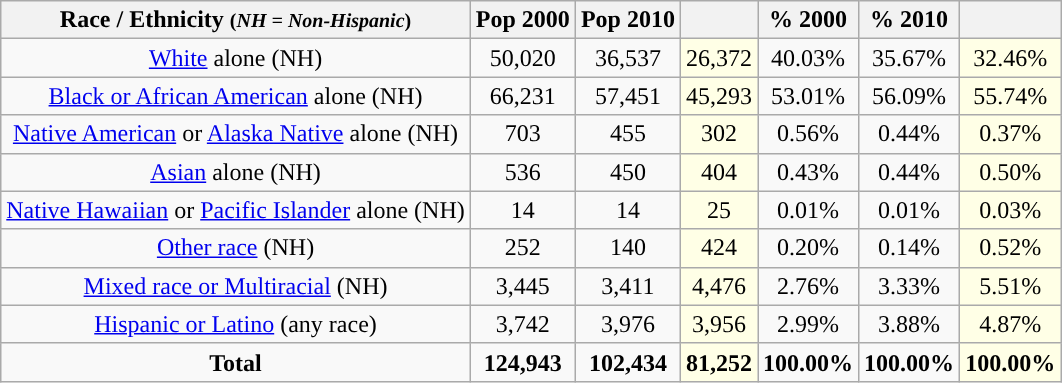<table class="wikitable" style="text-align:center;">
<tr>
<th>Race / Ethnicity <small>(<em>NH = Non-Hispanic</em>)</small></th>
<th>Pop 2000</th>
<th>Pop 2010</th>
<th></th>
<th>% 2000</th>
<th>% 2010</th>
<th></th>
</tr>
<tr>
<td><a href='#'>White</a> alone (NH)</td>
<td>50,020</td>
<td>36,537</td>
<td style='background: #ffffe6;'>26,372</td>
<td>40.03%</td>
<td>35.67%</td>
<td style='background: #ffffe6;'>32.46%</td>
</tr>
<tr>
<td><a href='#'>Black or African American</a> alone (NH)</td>
<td>66,231</td>
<td>57,451</td>
<td style='background: #ffffe6;'>45,293</td>
<td>53.01%</td>
<td>56.09%</td>
<td style='background: #ffffe6;'>55.74%</td>
</tr>
<tr>
<td><a href='#'>Native American</a> or <a href='#'>Alaska Native</a> alone (NH)</td>
<td>703</td>
<td>455</td>
<td style='background: #ffffe6;'>302</td>
<td>0.56%</td>
<td>0.44%</td>
<td style='background: #ffffe6;'>0.37%</td>
</tr>
<tr>
<td><a href='#'>Asian</a> alone (NH)</td>
<td>536</td>
<td>450</td>
<td style='background: #ffffe6;'>404</td>
<td>0.43%</td>
<td>0.44%</td>
<td style='background: #ffffe6;'>0.50%</td>
</tr>
<tr>
<td><a href='#'>Native Hawaiian</a> or <a href='#'>Pacific Islander</a> alone (NH)</td>
<td>14</td>
<td>14</td>
<td style='background: #ffffe6;'>25</td>
<td>0.01%</td>
<td>0.01%</td>
<td style='background: #ffffe6;'>0.03%</td>
</tr>
<tr>
<td><a href='#'>Other race</a> (NH)</td>
<td>252</td>
<td>140</td>
<td style='background: #ffffe6;'>424</td>
<td>0.20%</td>
<td>0.14%</td>
<td style='background: #ffffe6;'>0.52%</td>
</tr>
<tr>
<td><a href='#'>Mixed race or Multiracial</a> (NH)</td>
<td>3,445</td>
<td>3,411</td>
<td style='background: #ffffe6;'>4,476</td>
<td>2.76%</td>
<td>3.33%</td>
<td style='background: #ffffe6;'>5.51%</td>
</tr>
<tr>
<td><a href='#'>Hispanic or Latino</a> (any race)</td>
<td>3,742</td>
<td>3,976</td>
<td style='background: #ffffe6;'>3,956</td>
<td>2.99%</td>
<td>3.88%</td>
<td style='background: #ffffe6;'>4.87%</td>
</tr>
<tr>
<td><strong>Total</strong></td>
<td><strong>124,943</strong></td>
<td><strong>102,434</strong></td>
<td style='background: #ffffe6;'><strong>81,252</strong></td>
<td><strong>100.00%</strong></td>
<td><strong>100.00%</strong></td>
<td style='background: #ffffe6;'><strong>100.00%</strong></td>
</tr>
</table>
